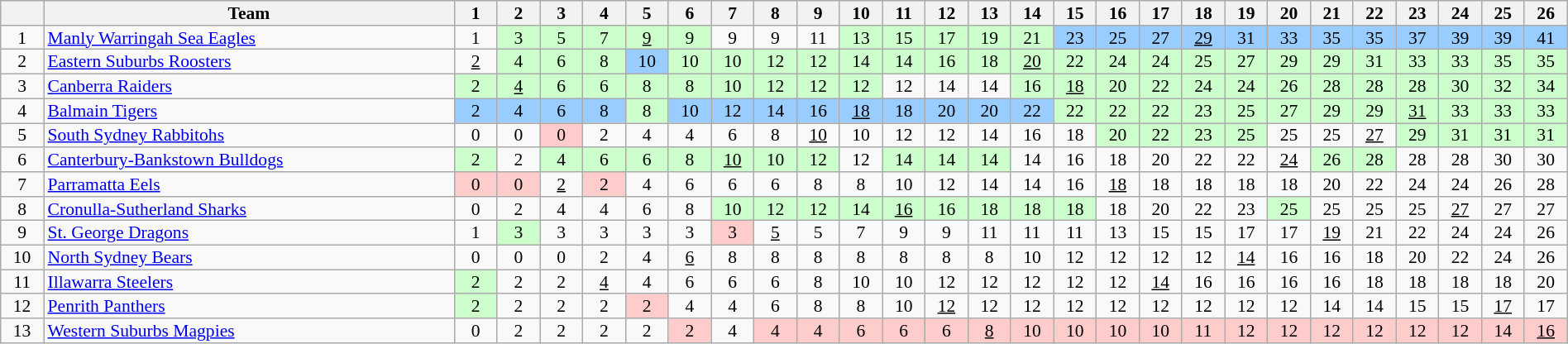<table class="wikitable" style="text-align:center; line-height: 90%; font-size:90%;" width=100%>
<tr>
<th width=20 abbr="Position"></th>
<th width=250>Team</th>
<th width=20 abbr="Round 1">1</th>
<th width=20 abbr="Round 2">2</th>
<th width=20 abbr="Round 3">3</th>
<th width=20 abbr="Round 4">4</th>
<th width=20 abbr="Round 5">5</th>
<th width=20 abbr="Round 6">6</th>
<th width=20 abbr="Round 7">7</th>
<th width=20 abbr="Round 8">8</th>
<th width=20 abbr="Round 9">9</th>
<th width=20 abbr="Round 10">10</th>
<th width=20 abbr="Round 11">11</th>
<th width=20 abbr="Round 12">12</th>
<th width=20 abbr="Round 13">13</th>
<th width=20 abbr="Round 14">14</th>
<th width=20 abbr="Round 15">15</th>
<th width=20 abbr="Round 16">16</th>
<th width=20 abbr="Round 17">17</th>
<th width=20 abbr="Round 18">18</th>
<th width=20 abbr="Round 19">19</th>
<th width=20 abbr="Round 20">20</th>
<th width=20 abbr="Round 21">21</th>
<th width=20 abbr="Round 22">22</th>
<th width=20 abbr="Round 23">23</th>
<th width=20 abbr="Round 24">24</th>
<th width=20 abbr="Round 25">25</th>
<th width=20 abbr="Round 26">26</th>
</tr>
<tr>
<td>1</td>
<td style="text-align:left;"> <a href='#'>Manly Warringah Sea Eagles</a></td>
<td>1</td>
<td style="background: #ccffcc;">3</td>
<td style="background: #ccffcc;">5</td>
<td style="background: #ccffcc;">7</td>
<td style="background: #ccffcc;"><u>9</u></td>
<td style="background: #ccffcc;">9</td>
<td>9</td>
<td>9</td>
<td>11</td>
<td style="background: #ccffcc;">13</td>
<td style="background: #ccffcc;">15</td>
<td style="background: #ccffcc;">17</td>
<td style="background: #ccffcc;">19</td>
<td style="background: #ccffcc;">21</td>
<td style="background: #99ccff;">23</td>
<td style="background: #99ccff;">25</td>
<td style="background: #99ccff;">27</td>
<td style="background: #99ccff;"><u>29</u></td>
<td style="background: #99ccff;">31</td>
<td style="background: #99ccff;">33</td>
<td style="background: #99ccff;">35</td>
<td style="background: #99ccff;">35</td>
<td style="background: #99ccff;">37</td>
<td style="background: #99ccff;">39</td>
<td style="background: #99ccff;">39</td>
<td style="background: #99ccff;">41</td>
</tr>
<tr>
<td>2</td>
<td style="text-align:left;"> <a href='#'>Eastern Suburbs Roosters</a></td>
<td><u>2</u></td>
<td style="background: #ccffcc;">4</td>
<td style="background: #ccffcc;">6</td>
<td style="background: #ccffcc;">8</td>
<td style="background: #99ccff;">10</td>
<td style="background: #ccffcc;">10</td>
<td style="background: #ccffcc;">10</td>
<td style="background: #ccffcc;">12</td>
<td style="background: #ccffcc;">12</td>
<td style="background: #ccffcc;">14</td>
<td style="background: #ccffcc;">14</td>
<td style="background: #ccffcc;">16</td>
<td style="background: #ccffcc;">18</td>
<td style="background: #ccffcc;"><u>20</u></td>
<td style="background: #ccffcc;">22</td>
<td style="background: #ccffcc;">24</td>
<td style="background: #ccffcc;">24</td>
<td style="background: #ccffcc;">25</td>
<td style="background: #ccffcc;">27</td>
<td style="background: #ccffcc;">29</td>
<td style="background: #ccffcc;">29</td>
<td style="background: #ccffcc;">31</td>
<td style="background: #ccffcc;">33</td>
<td style="background: #ccffcc;">33</td>
<td style="background: #ccffcc;">35</td>
<td style="background: #ccffcc;">35</td>
</tr>
<tr>
<td>3</td>
<td style="text-align:left;"> <a href='#'>Canberra Raiders</a></td>
<td style="background: #ccffcc;">2</td>
<td style="background: #ccffcc;"><u>4</u></td>
<td style="background: #ccffcc;">6</td>
<td style="background: #ccffcc;">6</td>
<td style="background: #ccffcc;">8</td>
<td style="background: #ccffcc;">8</td>
<td style="background: #ccffcc;">10</td>
<td style="background: #ccffcc;">12</td>
<td style="background: #ccffcc;">12</td>
<td style="background: #ccffcc;">12</td>
<td>12</td>
<td>14</td>
<td>14</td>
<td style="background: #ccffcc;">16</td>
<td style="background: #ccffcc;"><u>18</u></td>
<td style="background: #ccffcc;">20</td>
<td style="background: #ccffcc;">22</td>
<td style="background: #ccffcc;">24</td>
<td style="background: #ccffcc;">24</td>
<td style="background: #ccffcc;">26</td>
<td style="background: #ccffcc;">28</td>
<td style="background: #ccffcc;">28</td>
<td style="background: #ccffcc;">28</td>
<td style="background: #ccffcc;">30</td>
<td style="background: #ccffcc;">32</td>
<td style="background: #ccffcc;">34</td>
</tr>
<tr>
<td>4</td>
<td style="text-align:left;"> <a href='#'>Balmain Tigers</a></td>
<td style="background: #99ccff;">2</td>
<td style="background: #99ccff;">4</td>
<td style="background: #99ccff;">6</td>
<td style="background: #99ccff;">8</td>
<td style="background: #ccffcc;">8</td>
<td style="background: #99ccff;">10</td>
<td style="background: #99ccff;">12</td>
<td style="background: #99ccff;">14</td>
<td style="background: #99ccff;">16</td>
<td style="background: #99ccff;"><u>18</u></td>
<td style="background: #99ccff;">18</td>
<td style="background: #99ccff;">20</td>
<td style="background: #99ccff;">20</td>
<td style="background: #99ccff;">22</td>
<td style="background: #ccffcc;">22</td>
<td style="background: #ccffcc;">22</td>
<td style="background: #ccffcc;">22</td>
<td style="background: #ccffcc;">23</td>
<td style="background: #ccffcc;">25</td>
<td style="background: #ccffcc;">27</td>
<td style="background: #ccffcc;">29</td>
<td style="background: #ccffcc;">29</td>
<td style="background: #ccffcc;"><u>31</u></td>
<td style="background: #ccffcc;">33</td>
<td style="background: #ccffcc;">33</td>
<td style="background: #ccffcc;">33</td>
</tr>
<tr>
<td>5</td>
<td style="text-align:left;"> <a href='#'>South Sydney Rabbitohs</a></td>
<td>0</td>
<td>0</td>
<td style="background: #ffcccc;">0</td>
<td>2</td>
<td>4</td>
<td>4</td>
<td>6</td>
<td>8</td>
<td><u>10</u></td>
<td>10</td>
<td>12</td>
<td>12</td>
<td>14</td>
<td>16</td>
<td>18</td>
<td style="background: #ccffcc;">20</td>
<td style="background: #ccffcc;">22</td>
<td style="background: #ccffcc;">23</td>
<td style="background: #ccffcc;">25</td>
<td>25</td>
<td>25</td>
<td><u>27</u></td>
<td style="background: #ccffcc;">29</td>
<td style="background: #ccffcc;">31</td>
<td style="background: #ccffcc;">31</td>
<td style="background: #ccffcc;">31</td>
</tr>
<tr>
<td>6</td>
<td style="text-align:left;"> <a href='#'>Canterbury-Bankstown Bulldogs</a></td>
<td style="background: #ccffcc;">2</td>
<td>2</td>
<td style="background: #ccffcc;">4</td>
<td style="background: #ccffcc;">6</td>
<td style="background: #ccffcc;">6</td>
<td style="background: #ccffcc;">8</td>
<td style="background: #ccffcc;"><u>10</u></td>
<td style="background: #ccffcc;">10</td>
<td style="background: #ccffcc;">12</td>
<td>12</td>
<td style="background: #ccffcc;">14</td>
<td style="background: #ccffcc;">14</td>
<td style="background: #ccffcc;">14</td>
<td>14</td>
<td>16</td>
<td>18</td>
<td>20</td>
<td>22</td>
<td>22</td>
<td><u>24</u></td>
<td style="background: #ccffcc;">26</td>
<td style="background: #ccffcc;">28</td>
<td>28</td>
<td>28</td>
<td>30</td>
<td>30</td>
</tr>
<tr>
<td>7</td>
<td style="text-align:left;"> <a href='#'>Parramatta Eels</a></td>
<td style="background: #ffcccc;">0</td>
<td style="background: #ffcccc;">0</td>
<td><u>2</u></td>
<td style="background: #ffcccc;">2</td>
<td>4</td>
<td>6</td>
<td>6</td>
<td>6</td>
<td>8</td>
<td>8</td>
<td>10</td>
<td>12</td>
<td>14</td>
<td>14</td>
<td>16</td>
<td><u>18</u></td>
<td>18</td>
<td>18</td>
<td>18</td>
<td>18</td>
<td>20</td>
<td>22</td>
<td>24</td>
<td>24</td>
<td>26</td>
<td>28</td>
</tr>
<tr>
<td>8</td>
<td style="text-align:left;"> <a href='#'>Cronulla-Sutherland Sharks</a></td>
<td>0</td>
<td>2</td>
<td>4</td>
<td>4</td>
<td>6</td>
<td>8</td>
<td style="background: #ccffcc;">10</td>
<td style="background: #ccffcc;">12</td>
<td style="background: #ccffcc;">12</td>
<td style="background: #ccffcc;">14</td>
<td style="background: #ccffcc;"><u>16</u></td>
<td style="background: #ccffcc;">16</td>
<td style="background: #ccffcc;">18</td>
<td style="background: #ccffcc;">18</td>
<td style="background: #ccffcc;">18</td>
<td>18</td>
<td>20</td>
<td>22</td>
<td>23</td>
<td style="background: #ccffcc;">25</td>
<td>25</td>
<td>25</td>
<td>25</td>
<td><u>27</u></td>
<td>27</td>
<td>27</td>
</tr>
<tr>
<td>9</td>
<td style="text-align:left;"> <a href='#'>St. George Dragons</a></td>
<td>1</td>
<td style="background: #ccffcc;">3</td>
<td>3</td>
<td>3</td>
<td>3</td>
<td>3</td>
<td style="background: #ffcccc;">3</td>
<td><u>5</u></td>
<td>5</td>
<td>7</td>
<td>9</td>
<td>9</td>
<td>11</td>
<td>11</td>
<td>11</td>
<td>13</td>
<td>15</td>
<td>15</td>
<td>17</td>
<td>17</td>
<td><u>19</u></td>
<td>21</td>
<td>22</td>
<td>24</td>
<td>24</td>
<td>26</td>
</tr>
<tr>
<td>10</td>
<td style="text-align:left;"> <a href='#'>North Sydney Bears</a></td>
<td>0</td>
<td>0</td>
<td>0</td>
<td>2</td>
<td>4</td>
<td><u>6</u></td>
<td>8</td>
<td>8</td>
<td>8</td>
<td>8</td>
<td>8</td>
<td>8</td>
<td>8</td>
<td>10</td>
<td>12</td>
<td>12</td>
<td>12</td>
<td>12</td>
<td><u>14</u></td>
<td>16</td>
<td>16</td>
<td>18</td>
<td>20</td>
<td>22</td>
<td>24</td>
<td>26</td>
</tr>
<tr>
<td>11</td>
<td style="text-align:left;"> <a href='#'>Illawarra Steelers</a></td>
<td style="background: #ccffcc;">2</td>
<td>2</td>
<td>2</td>
<td><u>4</u></td>
<td>4</td>
<td>6</td>
<td>6</td>
<td>6</td>
<td>8</td>
<td>10</td>
<td>10</td>
<td>12</td>
<td>12</td>
<td>12</td>
<td>12</td>
<td>12</td>
<td><u>14</u></td>
<td>16</td>
<td>16</td>
<td>16</td>
<td>16</td>
<td>18</td>
<td>18</td>
<td>18</td>
<td>18</td>
<td>20</td>
</tr>
<tr>
<td>12</td>
<td style="text-align:left;"> <a href='#'>Penrith Panthers</a></td>
<td style="background: #ccffcc;">2</td>
<td>2</td>
<td>2</td>
<td>2</td>
<td style="background: #ffcccc;">2</td>
<td>4</td>
<td>4</td>
<td>6</td>
<td>8</td>
<td>8</td>
<td>10</td>
<td><u>12</u></td>
<td>12</td>
<td>12</td>
<td>12</td>
<td>12</td>
<td>12</td>
<td>12</td>
<td>12</td>
<td>12</td>
<td>14</td>
<td>14</td>
<td>15</td>
<td>15</td>
<td><u>17</u></td>
<td>17</td>
</tr>
<tr>
<td>13</td>
<td style="text-align:left;"> <a href='#'>Western Suburbs Magpies</a></td>
<td>0</td>
<td>2</td>
<td>2</td>
<td>2</td>
<td>2</td>
<td style="background: #ffcccc;">2</td>
<td>4</td>
<td style="background: #ffcccc;">4</td>
<td style="background: #ffcccc;">4</td>
<td style="background: #ffcccc;">6</td>
<td style="background: #ffcccc;">6</td>
<td style="background: #ffcccc;">6</td>
<td style="background: #ffcccc;"><u>8</u></td>
<td style="background: #ffcccc;">10</td>
<td style="background: #ffcccc;">10</td>
<td style="background: #ffcccc;">10</td>
<td style="background: #ffcccc;">10</td>
<td style="background: #ffcccc;">11</td>
<td style="background: #ffcccc;">12</td>
<td style="background: #ffcccc;">12</td>
<td style="background: #ffcccc;">12</td>
<td style="background: #ffcccc;">12</td>
<td style="background: #ffcccc;">12</td>
<td style="background: #ffcccc;">12</td>
<td style="background: #ffcccc;">14</td>
<td style="background: #ffcccc;"><u>16</u></td>
</tr>
</table>
